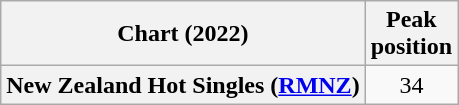<table class="wikitable plainrowheaders" style="text-align:center">
<tr>
<th scope="col">Chart (2022)</th>
<th scope="col">Peak<br>position</th>
</tr>
<tr>
<th scope="row">New Zealand Hot Singles (<a href='#'>RMNZ</a>)</th>
<td>34</td>
</tr>
</table>
